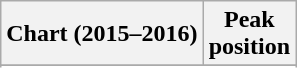<table class="wikitable sortable plainrowheaders" style="text-align:center">
<tr>
<th scope="col">Chart (2015–2016)</th>
<th scope="col">Peak<br>position</th>
</tr>
<tr>
</tr>
<tr>
</tr>
<tr>
</tr>
<tr>
</tr>
<tr>
</tr>
</table>
